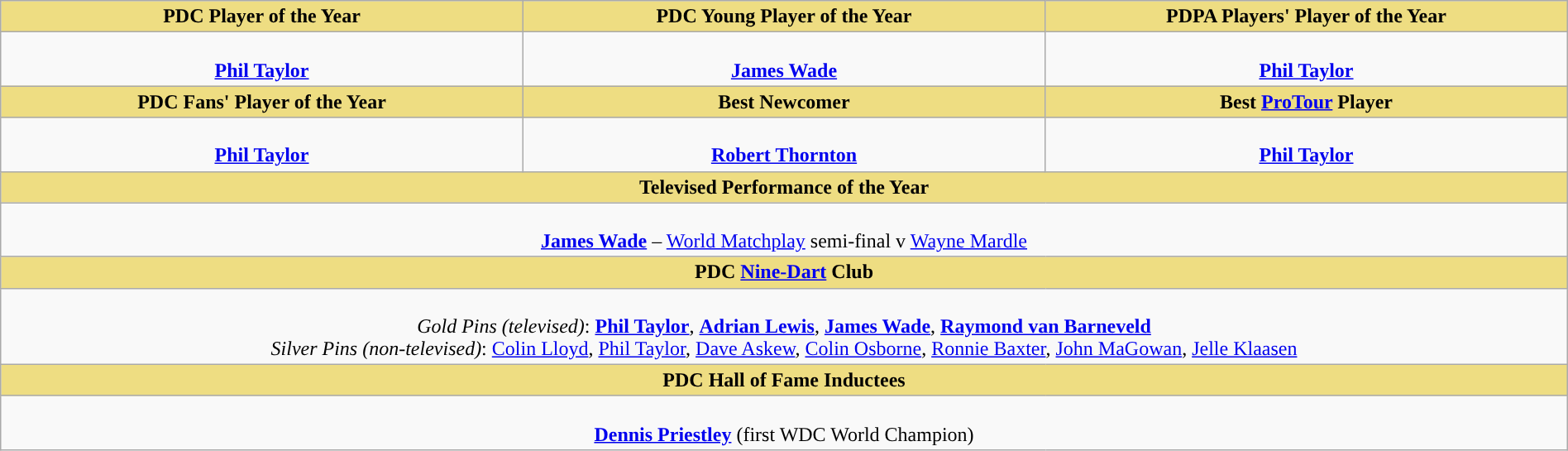<table class="wikitable" style="width:100%; text-align:center">
<tr>
<th style="background:#EEDD82; width:33.33%">PDC Player of the Year</th>
<th style="background:#EEDD82; width:33.33%">PDC Young Player of the Year</th>
<th style="background:#EEDD82; width:33.33%">PDPA Players' Player of the Year</th>
</tr>
<tr>
<td><br><strong><a href='#'>Phil Taylor</a></strong></td>
<td><br><strong><a href='#'>James Wade</a></strong></td>
<td><br><strong><a href='#'>Phil Taylor</a></strong></td>
</tr>
<tr>
<th style="background:#EEDD82;">PDC Fans' Player of the Year</th>
<th style="background:#EEDD82;">Best Newcomer</th>
<th style="background:#EEDD82;">Best <a href='#'>ProTour</a> Player</th>
</tr>
<tr>
<td><br><strong><a href='#'>Phil Taylor</a></strong></td>
<td><br><strong><a href='#'>Robert Thornton</a></strong></td>
<td><br><strong><a href='#'>Phil Taylor</a></strong></td>
</tr>
<tr>
<th colspan=3 style="background:#EEDD82;">Televised Performance of the Year</th>
</tr>
<tr>
<td colspan=3><br><strong><a href='#'>James Wade</a></strong> – <a href='#'>World Matchplay</a> semi-final v <a href='#'>Wayne Mardle</a></td>
</tr>
<tr>
<th colspan=3 style="background:#EEDD82;">PDC <a href='#'>Nine-Dart</a> Club</th>
</tr>
<tr>
<td colspan=3><br><em>Gold Pins (televised)</em>: <strong><a href='#'>Phil Taylor</a></strong>, <strong><a href='#'>Adrian Lewis</a></strong>, <strong><a href='#'>James Wade</a></strong>, <strong><a href='#'>Raymond van Barneveld</a></strong><br><em>Silver Pins (non-televised)</em>: <a href='#'>Colin Lloyd</a>, <a href='#'>Phil Taylor</a>, <a href='#'>Dave Askew</a>, <a href='#'>Colin Osborne</a>, <a href='#'>Ronnie Baxter</a>, <a href='#'>John MaGowan</a>, <a href='#'>Jelle Klaasen</a></td>
</tr>
<tr>
<th colspan=3 style="background:#EEDD82;">PDC Hall of Fame Inductees</th>
</tr>
<tr>
<td colspan="3" style="text-align:center;"><br><strong><a href='#'>Dennis Priestley</a></strong> (first WDC World Champion)</td>
</tr>
</table>
